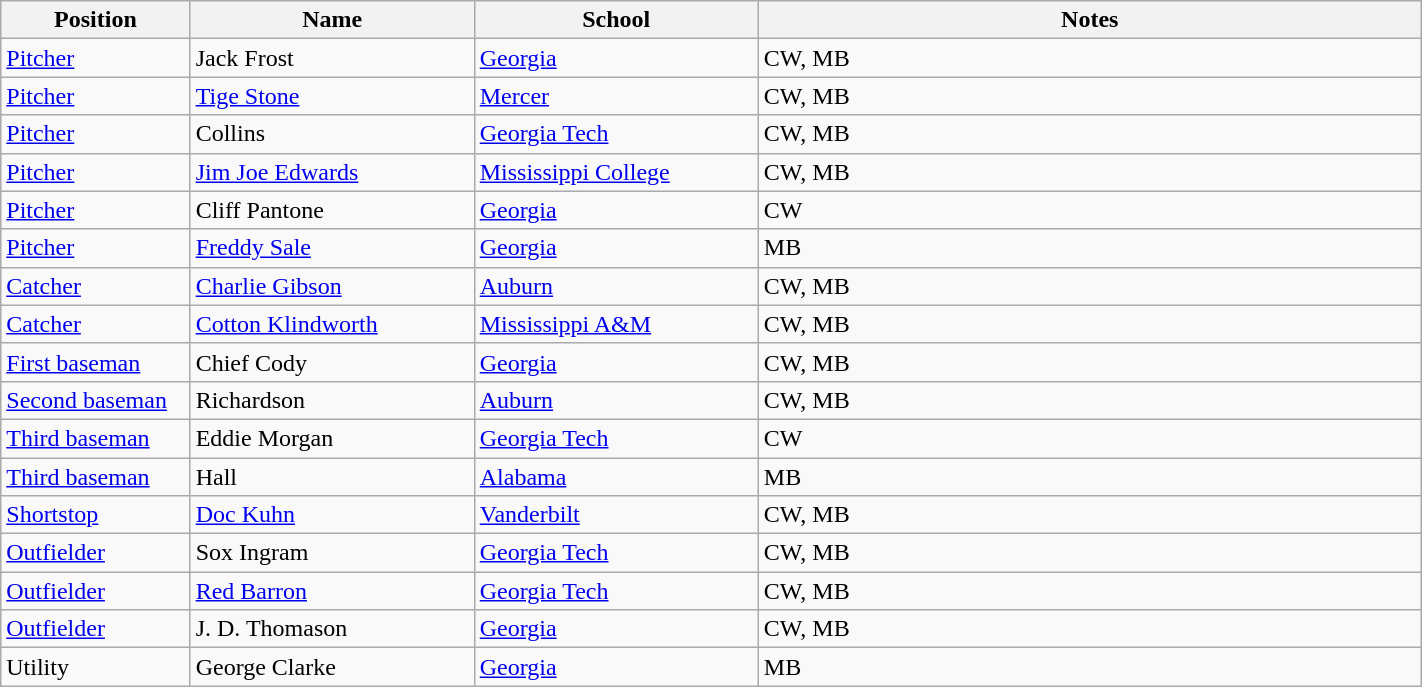<table class="wikitable sortable" style="width:75%;">
<tr>
<th width=10%>Position</th>
<th width=15%>Name</th>
<th width=15%>School</th>
<th width=35% class="unsortable">Notes</th>
</tr>
<tr>
<td><a href='#'>Pitcher</a></td>
<td>Jack Frost</td>
<td><a href='#'>Georgia</a></td>
<td>CW, MB</td>
</tr>
<tr>
<td><a href='#'>Pitcher</a></td>
<td><a href='#'>Tige Stone</a></td>
<td><a href='#'>Mercer</a></td>
<td>CW, MB</td>
</tr>
<tr>
<td><a href='#'>Pitcher</a></td>
<td>Collins</td>
<td><a href='#'>Georgia Tech</a></td>
<td>CW, MB</td>
</tr>
<tr>
<td><a href='#'>Pitcher</a></td>
<td><a href='#'>Jim Joe Edwards</a></td>
<td><a href='#'>Mississippi College</a></td>
<td>CW, MB</td>
</tr>
<tr>
<td><a href='#'>Pitcher</a></td>
<td>Cliff Pantone</td>
<td><a href='#'>Georgia</a></td>
<td>CW</td>
</tr>
<tr>
<td><a href='#'>Pitcher</a></td>
<td><a href='#'>Freddy Sale</a></td>
<td><a href='#'>Georgia</a></td>
<td>MB</td>
</tr>
<tr>
<td><a href='#'>Catcher</a></td>
<td><a href='#'>Charlie Gibson</a></td>
<td><a href='#'>Auburn</a></td>
<td>CW, MB</td>
</tr>
<tr>
<td><a href='#'>Catcher</a></td>
<td><a href='#'>Cotton Klindworth</a></td>
<td><a href='#'>Mississippi A&M</a></td>
<td>CW, MB</td>
</tr>
<tr>
<td><a href='#'>First baseman</a></td>
<td>Chief Cody</td>
<td><a href='#'>Georgia</a></td>
<td>CW, MB</td>
</tr>
<tr>
<td><a href='#'>Second baseman</a></td>
<td>Richardson</td>
<td><a href='#'>Auburn</a></td>
<td>CW, MB</td>
</tr>
<tr>
<td><a href='#'>Third baseman</a></td>
<td>Eddie Morgan</td>
<td><a href='#'>Georgia Tech</a></td>
<td>CW</td>
</tr>
<tr>
<td><a href='#'>Third baseman</a></td>
<td>Hall</td>
<td><a href='#'>Alabama</a></td>
<td>MB</td>
</tr>
<tr>
<td><a href='#'>Shortstop</a></td>
<td><a href='#'>Doc Kuhn</a></td>
<td><a href='#'>Vanderbilt</a></td>
<td>CW, MB</td>
</tr>
<tr>
<td><a href='#'>Outfielder</a></td>
<td>Sox Ingram</td>
<td><a href='#'>Georgia Tech</a></td>
<td>CW, MB</td>
</tr>
<tr>
<td><a href='#'>Outfielder</a></td>
<td><a href='#'>Red Barron</a></td>
<td><a href='#'>Georgia Tech</a></td>
<td>CW, MB</td>
</tr>
<tr>
<td><a href='#'>Outfielder</a></td>
<td>J. D. Thomason</td>
<td><a href='#'>Georgia</a></td>
<td>CW, MB</td>
</tr>
<tr>
<td>Utility</td>
<td>George Clarke</td>
<td><a href='#'>Georgia</a></td>
<td>MB</td>
</tr>
</table>
